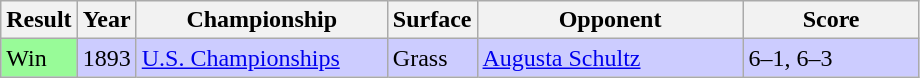<table class="sortable wikitable">
<tr>
<th style="width:40px">Result</th>
<th style="width:30px">Year</th>
<th style="width:160px">Championship</th>
<th style="width:50px">Surface</th>
<th style="width:170px">Opponent</th>
<th style="width:110px" class="unsortable">Score</th>
</tr>
<tr style="background:#ccf;">
<td style="background:#98fb98;">Win</td>
<td>1893</td>
<td><a href='#'>U.S. Championships</a></td>
<td>Grass</td>
<td> <a href='#'>Augusta Schultz</a></td>
<td>6–1, 6–3</td>
</tr>
</table>
